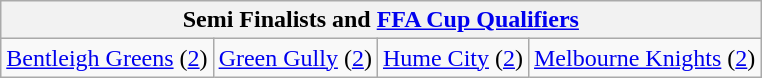<table class="wikitable" style="text-align:center">
<tr>
<th colspan=4>Semi Finalists and <a href='#'>FFA Cup Qualifiers</a></th>
</tr>
<tr>
<td><a href='#'>Bentleigh Greens</a> (<a href='#'>2</a>)</td>
<td><a href='#'>Green Gully</a> (<a href='#'>2</a>)</td>
<td><a href='#'>Hume City</a> (<a href='#'>2</a>)</td>
<td><a href='#'>Melbourne Knights</a> (<a href='#'>2</a>)</td>
</tr>
</table>
